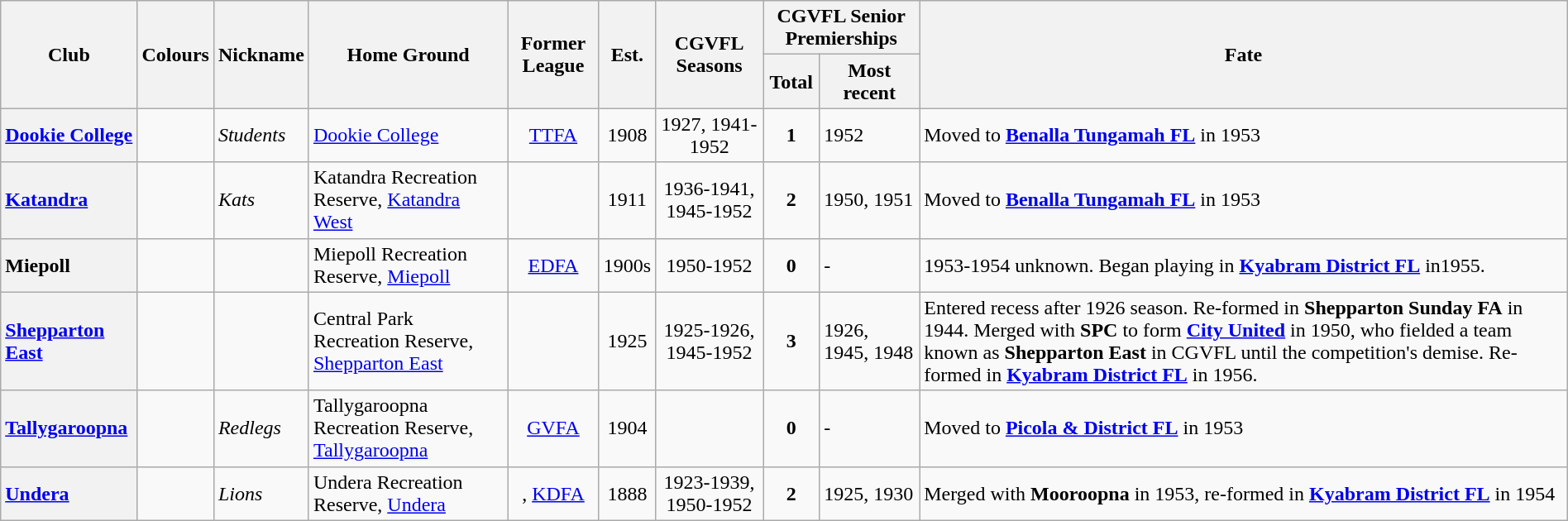<table class="wikitable sortable" style="text-align:center; width:100%">
<tr>
<th rowspan="2">Club</th>
<th rowspan="2">Colours</th>
<th rowspan="2">Nickname</th>
<th rowspan="2">Home Ground</th>
<th rowspan="2">Former League</th>
<th rowspan="2">Est.</th>
<th rowspan="2">CGVFL Seasons</th>
<th colspan="2">CGVFL Senior Premierships</th>
<th rowspan="2">Fate</th>
</tr>
<tr>
<th>Total</th>
<th>Most recent</th>
</tr>
<tr>
<th style="text-align:left"><a href='#'>Dookie College</a></th>
<td></td>
<td align="left"><em>Students</em></td>
<td align="left"><a href='#'>Dookie College</a></td>
<td align="center"><a href='#'>TTFA</a></td>
<td>1908</td>
<td align="center">1927, 1941-1952</td>
<td align="center"><strong>1</strong></td>
<td align="left">1952</td>
<td align="left">Moved to <a href='#'><strong>Benalla Tungamah FL</strong></a> in 1953</td>
</tr>
<tr>
<th style="text-align:left"><a href='#'>Katandra</a></th>
<td></td>
<td align="left"><em>Kats</em></td>
<td align="left">Katandra Recreation Reserve, <a href='#'>Katandra West</a></td>
<td align="center"></td>
<td>1911</td>
<td align="center">1936-1941, 1945-1952</td>
<td align="center"><strong>2</strong></td>
<td align="left">1950, 1951</td>
<td align="left">Moved to <a href='#'><strong>Benalla Tungamah FL</strong></a> in 1953</td>
</tr>
<tr>
<th style="text-align:left">Miepoll</th>
<td></td>
<td align="left"></td>
<td align="left">Miepoll Recreation Reserve, <a href='#'>Miepoll</a></td>
<td align="center"><a href='#'>EDFA</a></td>
<td>1900s</td>
<td align="center">1950-1952</td>
<td align="center"><strong>0</strong></td>
<td align="left">-</td>
<td align="left">1953-1954 unknown. Began playing in <a href='#'><strong>Kyabram District FL</strong></a> in1955.</td>
</tr>
<tr>
<th style="text-align:left"><a href='#'>Shepparton East</a></th>
<td></td>
<td align="left"></td>
<td align="left">Central Park Recreation Reserve, <a href='#'>Shepparton East</a></td>
<td align="center"></td>
<td>1925</td>
<td align="center">1925-1926, 1945-1952</td>
<td align="center"><strong>3</strong></td>
<td align="left">1926, 1945, 1948</td>
<td align="left">Entered recess after 1926 season. Re-formed in <strong>Shepparton Sunday FA</strong> in 1944. Merged with <strong>SPC</strong> to form <a href='#'><strong>City United</strong></a> in 1950, who fielded a team known as <strong>Shepparton East</strong> in CGVFL until the competition's demise. Re-formed in <a href='#'><strong>Kyabram District FL</strong></a> in 1956.</td>
</tr>
<tr>
<th style="text-align:left"><a href='#'>Tallygaroopna</a></th>
<td></td>
<td align="left"><em>Redlegs</em></td>
<td align="left">Tallygaroopna Recreation Reserve, <a href='#'>Tallygaroopna</a></td>
<td align="center"><a href='#'>GVFA</a></td>
<td>1904</td>
<td align="center"></td>
<td align="center"><strong>0</strong></td>
<td align="left">-</td>
<td align="left">Moved to <a href='#'><strong>Picola & District FL</strong></a> in 1953</td>
</tr>
<tr>
<th style="text-align:left"><a href='#'>Undera</a></th>
<td></td>
<td align="left"><em>Lions</em></td>
<td align="left">Undera Recreation Reserve, <a href='#'>Undera</a></td>
<td align="center">, <a href='#'>KDFA</a></td>
<td>1888</td>
<td align="center">1923-1939, 1950-1952</td>
<td align="center"><strong>2</strong></td>
<td align="left">1925, 1930</td>
<td align="left">Merged with <strong>Mooroopna</strong> in 1953, re-formed in <a href='#'><strong>Kyabram District FL</strong></a> in 1954</td>
</tr>
</table>
